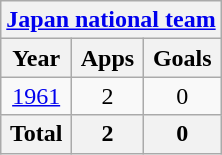<table class="wikitable" style="text-align:center">
<tr>
<th colspan=3><a href='#'>Japan national team</a></th>
</tr>
<tr>
<th>Year</th>
<th>Apps</th>
<th>Goals</th>
</tr>
<tr>
<td><a href='#'>1961</a></td>
<td>2</td>
<td>0</td>
</tr>
<tr>
<th>Total</th>
<th>2</th>
<th>0</th>
</tr>
</table>
